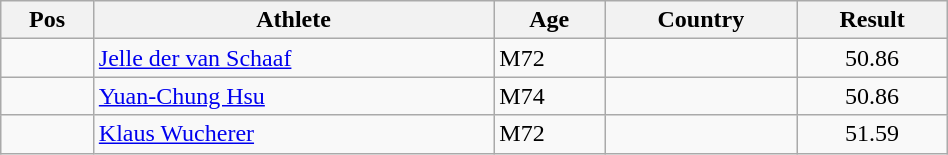<table class="wikitable"  style="text-align:center; width:50%;">
<tr>
<th>Pos</th>
<th>Athlete</th>
<th>Age</th>
<th>Country</th>
<th>Result</th>
</tr>
<tr>
<td align=center></td>
<td align=left><a href='#'>Jelle der van Schaaf</a></td>
<td align=left>M72</td>
<td align=left></td>
<td>50.86</td>
</tr>
<tr>
<td align=center></td>
<td align=left><a href='#'>Yuan-Chung Hsu</a></td>
<td align=left>M74</td>
<td align=left></td>
<td>50.86</td>
</tr>
<tr>
<td align=center></td>
<td align=left><a href='#'>Klaus Wucherer</a></td>
<td align=left>M72</td>
<td align=left></td>
<td>51.59</td>
</tr>
</table>
